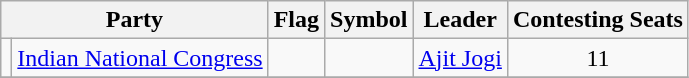<table class="wikitable" style="text-align:center">
<tr>
<th colspan="2">Party</th>
<th>Flag</th>
<th>Symbol</th>
<th>Leader</th>
<th>Contesting Seats</th>
</tr>
<tr>
<td></td>
<td><a href='#'>Indian National Congress</a></td>
<td></td>
<td></td>
<td><a href='#'>Ajit Jogi</a></td>
<td>11</td>
</tr>
<tr>
</tr>
</table>
